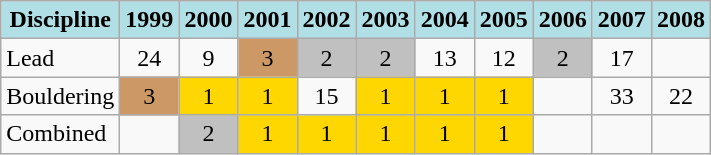<table class="wikitable" style="text-align: center;">
<tr>
<th style="background: #b0e0e6;">Discipline</th>
<th style="background: #b0e0e6;">1999</th>
<th style="background: #b0e0e6;">2000</th>
<th style="background: #b0e0e6;">2001</th>
<th style="background: #b0e0e6;">2002</th>
<th style="background: #b0e0e6;">2003</th>
<th style="background: #b0e0e6;">2004</th>
<th style="background: #b0e0e6;">2005</th>
<th style="background: #b0e0e6;">2006</th>
<th style="background: #b0e0e6;">2007</th>
<th style="background: #b0e0e6;">2008</th>
</tr>
<tr>
<td align="left">Lead</td>
<td>24</td>
<td>9</td>
<td style="background: #cc9966;">3</td>
<td style="background: silver;">2</td>
<td style="background: silver;">2</td>
<td>13</td>
<td>12</td>
<td style="background: silver;">2</td>
<td>17</td>
<td></td>
</tr>
<tr>
<td align="left">Bouldering</td>
<td style="background: #cc9966">3</td>
<td style="background: gold">1</td>
<td style="background: gold">1</td>
<td>15</td>
<td style="background: gold">1</td>
<td style="background: gold">1</td>
<td style="background: gold">1</td>
<td></td>
<td>33</td>
<td>22</td>
</tr>
<tr>
<td align="left">Combined</td>
<td></td>
<td style="background: silver;">2</td>
<td style="background: gold">1</td>
<td style="background: gold">1</td>
<td style="background: gold">1</td>
<td style="background: gold">1</td>
<td style="background: gold">1</td>
<td></td>
<td></td>
<td></td>
</tr>
</table>
